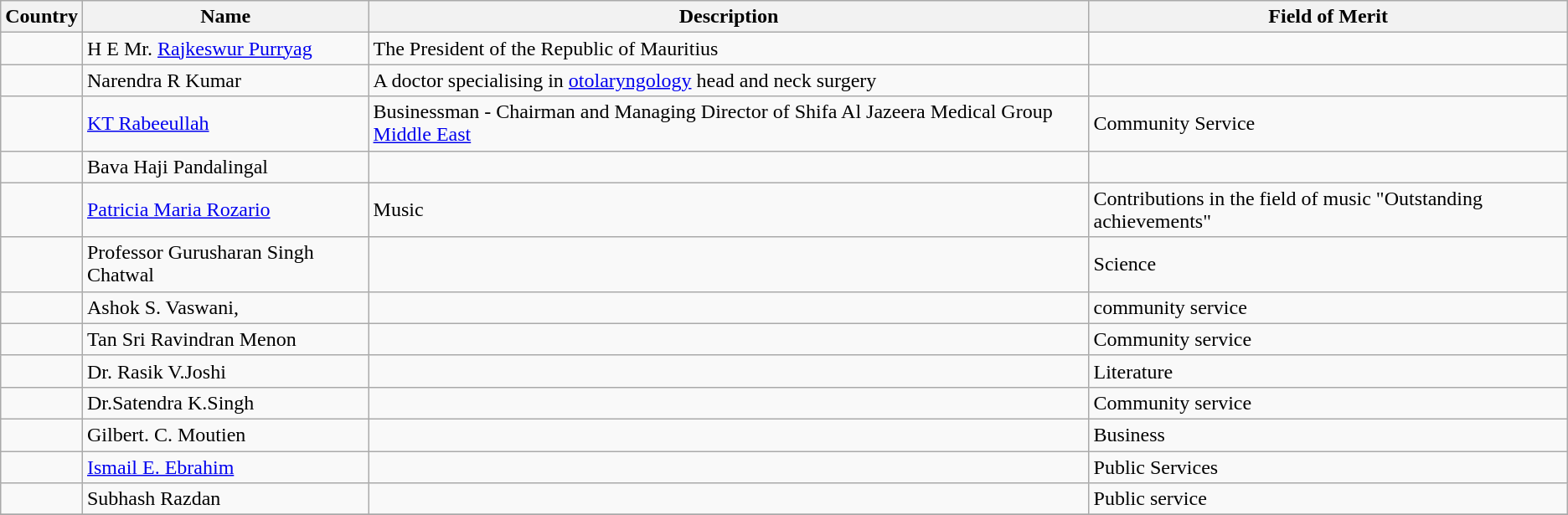<table class="wikitable">
<tr>
<th>Country</th>
<th>Name</th>
<th>Description</th>
<th>Field of Merit</th>
</tr>
<tr>
<td></td>
<td>H E Mr. <a href='#'>Rajkeswur Purryag</a></td>
<td>The President of the Republic of Mauritius</td>
<td></td>
</tr>
<tr>
<td></td>
<td>Narendra R Kumar</td>
<td>A doctor specialising in <a href='#'>otolaryngology</a> head and neck surgery</td>
<td></td>
</tr>
<tr>
<td></td>
<td><a href='#'>KT Rabeeullah</a></td>
<td>Businessman - Chairman  and Managing Director of Shifa Al Jazeera Medical Group <a href='#'>Middle East</a></td>
<td>Community Service</td>
</tr>
<tr>
<td></td>
<td>Bava Haji Pandalingal</td>
<td></td>
<td></td>
</tr>
<tr>
<td></td>
<td><a href='#'>Patricia Maria Rozario</a></td>
<td>Music</td>
<td>Contributions in the field of music "Outstanding achievements"</td>
</tr>
<tr>
<td></td>
<td>Professor Gurusharan Singh Chatwal</td>
<td></td>
<td>Science</td>
</tr>
<tr>
<td></td>
<td>Ashok S. Vaswani,</td>
<td></td>
<td>community service</td>
</tr>
<tr>
<td></td>
<td>Tan Sri Ravindran Menon</td>
<td></td>
<td>Community service</td>
</tr>
<tr>
<td></td>
<td>Dr. Rasik V.Joshi</td>
<td></td>
<td>Literature</td>
</tr>
<tr>
<td></td>
<td>Dr.Satendra K.Singh</td>
<td></td>
<td>Community service</td>
</tr>
<tr>
<td></td>
<td>Gilbert. C. Moutien</td>
<td></td>
<td>Business</td>
</tr>
<tr>
<td></td>
<td><a href='#'>Ismail E. Ebrahim</a></td>
<td></td>
<td>Public Services</td>
</tr>
<tr>
<td></td>
<td>Subhash Razdan</td>
<td></td>
<td>Public service</td>
</tr>
<tr>
</tr>
</table>
